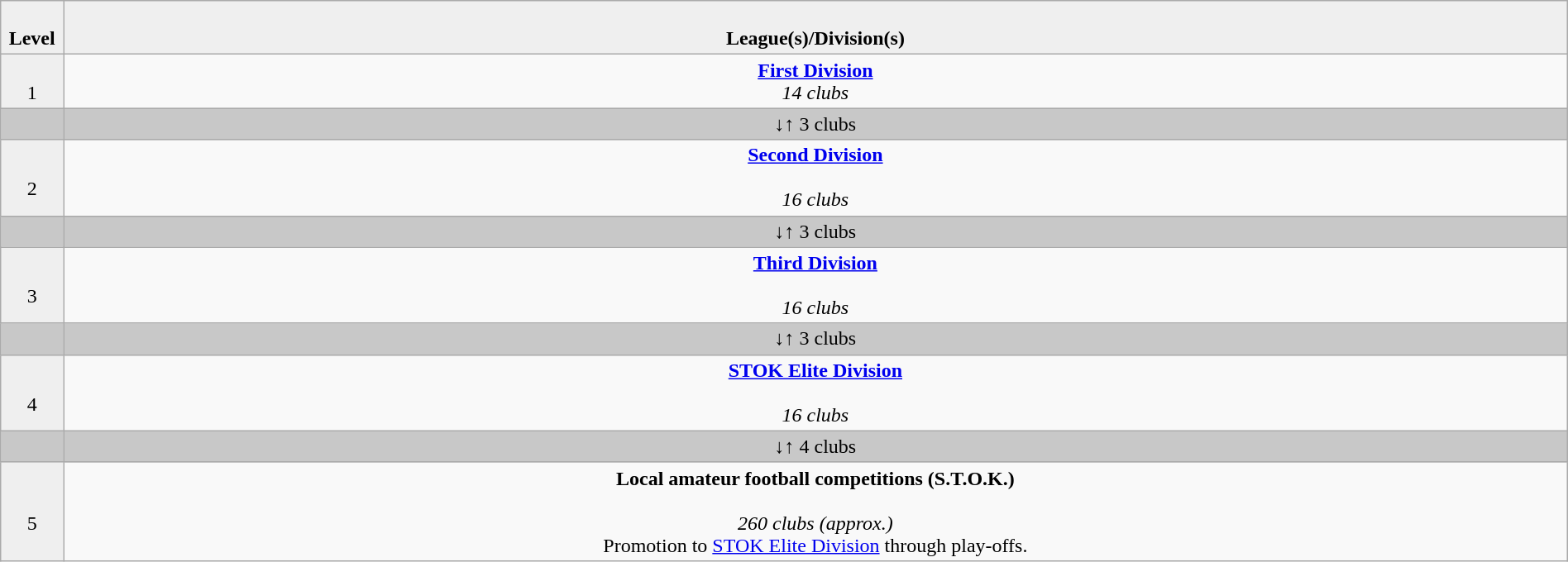<table class="wikitable" style="text-align:center; width:100%;">
<tr style="background:#efefef;">
<td style="width:4%; text-align:center;"><br><strong>Level</strong></td>
<td colspan="12"  style="width:96%; text-align:center;"><br><strong>League(s)/Division(s)</strong></td>
</tr>
<tr>
<td style="text-align:center; width:4%; background:#efefef;"><br>1</td>
<td colspan="12" width="96%" align="center"><strong><a href='#'>First Division</a></strong><br><em>14 clubs</em></td>
</tr>
<tr style="background:#c8c8c8">
<td style="width:4%;"></td>
<td colspan="9" style="width:96%;">↓↑ 3 clubs</td>
</tr>
<tr>
<td style="text-align:center; width:4%; background:#efefef;"><br>2</td>
<td colspan="12" width="96%" align="center"><strong><a href='#'>Second Division</a></strong><br><br><em>16 clubs</em></td>
</tr>
<tr style="background:#c8c8c8">
<td style="width:4%;"></td>
<td colspan="9" style="width:96%;">↓↑ 3 clubs</td>
</tr>
<tr>
<td style="text-align:center; width:4%; background:#efefef;"><br>3</td>
<td colspan="12" width="96%" align="center"><strong><a href='#'>Third Division</a></strong><br><br><em>16 clubs</em></td>
</tr>
<tr style="background:#c8c8c8">
<td style="width:4%;"></td>
<td colspan="9" style="width:96%;">↓↑ 3 clubs</td>
</tr>
<tr>
<td style="text-align:center; width:4%; background:#efefef;"><br>4</td>
<td colspan="12" width="96%" align="center"><strong><a href='#'>STOK Elite Division</a></strong><br><br><em>16 clubs</em></td>
</tr>
<tr style="background:#c8c8c8">
<td style="width:4%;"></td>
<td colspan="9" style="width:96%;">↓↑ 4 clubs</td>
</tr>
<tr>
<td style="text-align:center; width:4%; background:#efefef;"><br>5</td>
<td colspan="12" width="96%" align="center"><strong>Local amateur football competitions (S.T.O.K.)</strong><br><br><em>260 clubs (approx.)</em> <br>
Promotion to <a href='#'>STOK Elite Division</a> through play-offs.</td>
</tr>
</table>
